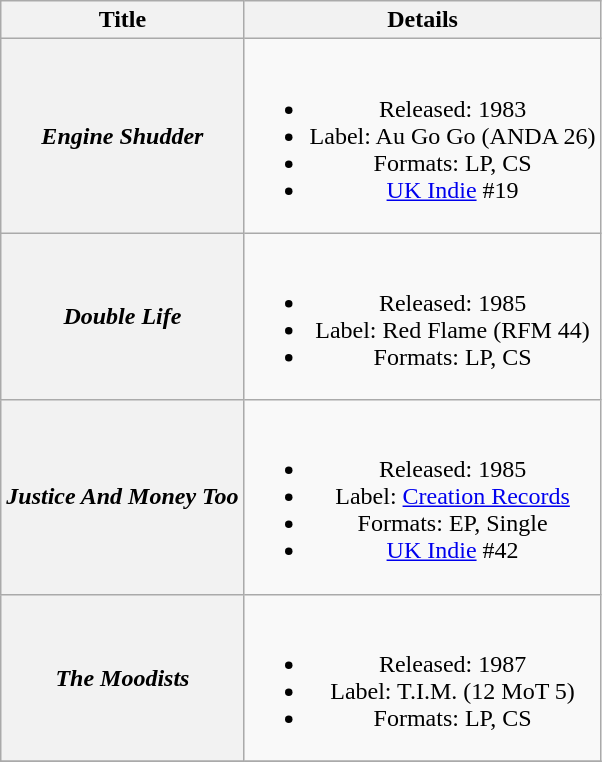<table class="wikitable plainrowheaders" style="text-align:center;" border="1">
<tr>
<th>Title</th>
<th>Details</th>
</tr>
<tr>
<th scope="row"><em>Engine Shudder</em></th>
<td><br><ul><li>Released: 1983</li><li>Label: Au Go Go (ANDA 26)</li><li>Formats: LP, CS</li><li><a href='#'>UK Indie</a> #19 </li></ul></td>
</tr>
<tr>
<th scope="row"><em>Double Life</em></th>
<td><br><ul><li>Released: 1985</li><li>Label: Red Flame (RFM 44)</li><li>Formats: LP, CS</li></ul></td>
</tr>
<tr>
<th scope="row"><em>Justice And Money Too</em></th>
<td><br><ul><li>Released: 1985</li><li>Label: <a href='#'>Creation Records</a></li><li>Formats: EP, Single</li><li><a href='#'>UK Indie</a> #42 </li></ul></td>
</tr>
<tr>
<th scope="row"><em>The Moodists</em></th>
<td><br><ul><li>Released: 1987</li><li>Label: T.I.M. (12 MoT 5)</li><li>Formats: LP, CS</li></ul></td>
</tr>
<tr>
</tr>
</table>
